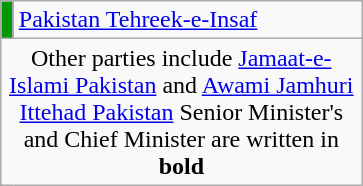<table class="wikitable">
<tr>
<td style="width:1px;; background:#090;"></td>
<td width=225><a href='#'>Pakistan Tehreek-e-Insaf</a></td>
</tr>
<tr>
<td colspan="2" style="text-align:center;">Other parties include <a href='#'>Jamaat-e-Islami Pakistan</a> and <a href='#'>Awami Jamhuri Ittehad Pakistan</a> Senior Minister's and Chief Minister are written in <strong>bold</strong></td>
</tr>
</table>
